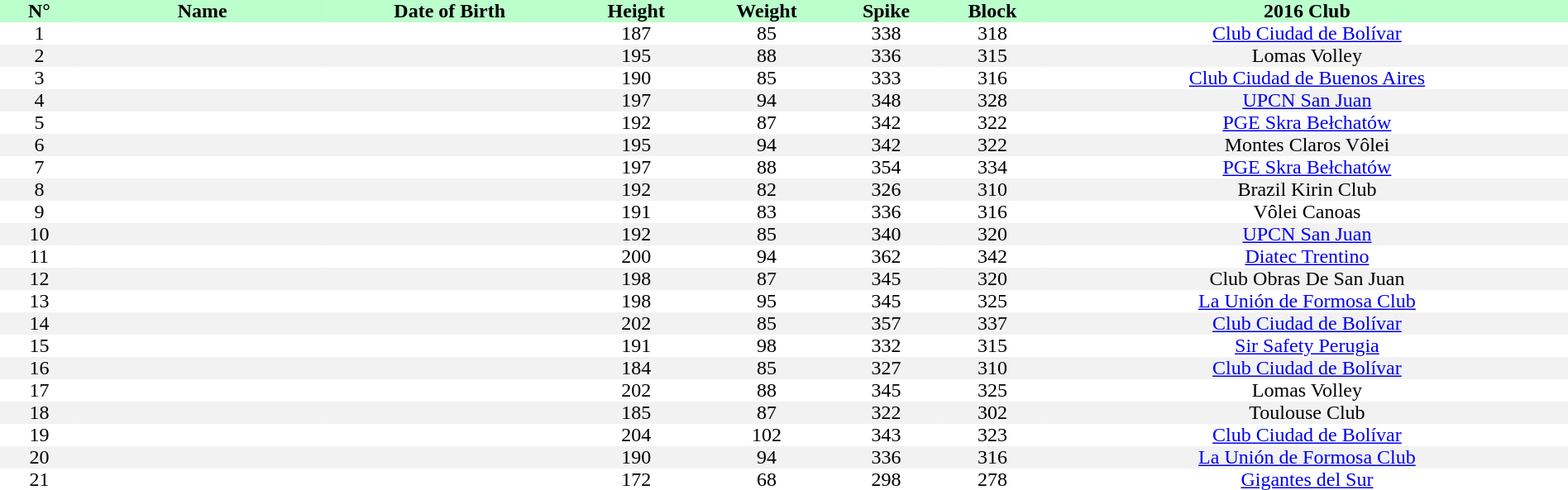<table style="text-align:center; border:none;" cellpadding=0 cellspacing=0 width=100%>
<tr style="background: #bbffcc;">
<th width="5%">N°</th>
<th width=200px>Name</th>
<th>Date of Birth</th>
<th>Height</th>
<th>Weight</th>
<th>Spike</th>
<th>Block</th>
<th>2016 Club</th>
</tr>
<tr>
<td>1</td>
<td></td>
<td></td>
<td>187</td>
<td>85</td>
<td>338</td>
<td>318</td>
<td><a href='#'>Club Ciudad de Bolívar</a></td>
</tr>
<tr bgcolor="#f2f2f2">
<td>2</td>
<td></td>
<td></td>
<td>195</td>
<td>88</td>
<td>336</td>
<td>315</td>
<td>Lomas Volley</td>
</tr>
<tr>
<td>3</td>
<td></td>
<td></td>
<td>190</td>
<td>85</td>
<td>333</td>
<td>316</td>
<td><a href='#'>Club Ciudad de Buenos Aires</a></td>
</tr>
<tr bgcolor="#f2f2f2">
<td>4</td>
<td></td>
<td></td>
<td>197</td>
<td>94</td>
<td>348</td>
<td>328</td>
<td><a href='#'>UPCN San Juan</a></td>
</tr>
<tr>
<td>5</td>
<td></td>
<td></td>
<td>192</td>
<td>87</td>
<td>342</td>
<td>322</td>
<td><a href='#'>PGE Skra Bełchatów</a></td>
</tr>
<tr bgcolor="#f2f2f2">
<td>6</td>
<td></td>
<td></td>
<td>195</td>
<td>94</td>
<td>342</td>
<td>322</td>
<td>Montes Claros Vôlei</td>
</tr>
<tr>
<td>7</td>
<td></td>
<td></td>
<td>197</td>
<td>88</td>
<td>354</td>
<td>334</td>
<td><a href='#'>PGE Skra Bełchatów</a></td>
</tr>
<tr bgcolor="#f2f2f2">
<td>8</td>
<td></td>
<td></td>
<td>192</td>
<td>82</td>
<td>326</td>
<td>310</td>
<td>Brazil Kirin Club</td>
</tr>
<tr>
<td>9</td>
<td></td>
<td></td>
<td>191</td>
<td>83</td>
<td>336</td>
<td>316</td>
<td>Vôlei Canoas</td>
</tr>
<tr bgcolor="#f2f2f2">
<td>10</td>
<td></td>
<td></td>
<td>192</td>
<td>85</td>
<td>340</td>
<td>320</td>
<td><a href='#'>UPCN San Juan</a></td>
</tr>
<tr>
<td>11</td>
<td></td>
<td></td>
<td>200</td>
<td>94</td>
<td>362</td>
<td>342</td>
<td><a href='#'>Diatec Trentino</a></td>
</tr>
<tr bgcolor="#f2f2f2">
<td>12</td>
<td></td>
<td></td>
<td>198</td>
<td>87</td>
<td>345</td>
<td>320</td>
<td>Club Obras De San Juan</td>
</tr>
<tr>
<td>13</td>
<td></td>
<td></td>
<td>198</td>
<td>95</td>
<td>345</td>
<td>325</td>
<td><a href='#'>La Unión de Formosa Club</a></td>
</tr>
<tr bgcolor="#f2f2f2">
<td>14</td>
<td></td>
<td></td>
<td>202</td>
<td>85</td>
<td>357</td>
<td>337</td>
<td><a href='#'>Club Ciudad de Bolívar</a></td>
</tr>
<tr>
<td>15</td>
<td></td>
<td></td>
<td>191</td>
<td>98</td>
<td>332</td>
<td>315</td>
<td><a href='#'>Sir Safety Perugia</a></td>
</tr>
<tr bgcolor="#f2f2f2">
<td>16</td>
<td></td>
<td></td>
<td>184</td>
<td>85</td>
<td>327</td>
<td>310</td>
<td><a href='#'>Club Ciudad de Bolívar</a></td>
</tr>
<tr>
<td>17</td>
<td></td>
<td></td>
<td>202</td>
<td>88</td>
<td>345</td>
<td>325</td>
<td>Lomas Volley</td>
</tr>
<tr bgcolor="#f2f2f2">
<td>18</td>
<td></td>
<td></td>
<td>185</td>
<td>87</td>
<td>322</td>
<td>302</td>
<td>Toulouse Club</td>
</tr>
<tr>
<td>19</td>
<td></td>
<td></td>
<td>204</td>
<td>102</td>
<td>343</td>
<td>323</td>
<td><a href='#'>Club Ciudad de Bolívar</a></td>
</tr>
<tr bgcolor="#f2f2f2">
<td>20</td>
<td></td>
<td></td>
<td>190</td>
<td>94</td>
<td>336</td>
<td>316</td>
<td><a href='#'>La Unión de Formosa Club</a></td>
</tr>
<tr>
<td>21</td>
<td></td>
<td></td>
<td>172</td>
<td>68</td>
<td>298</td>
<td>278</td>
<td><a href='#'>Gigantes del Sur</a></td>
</tr>
</table>
